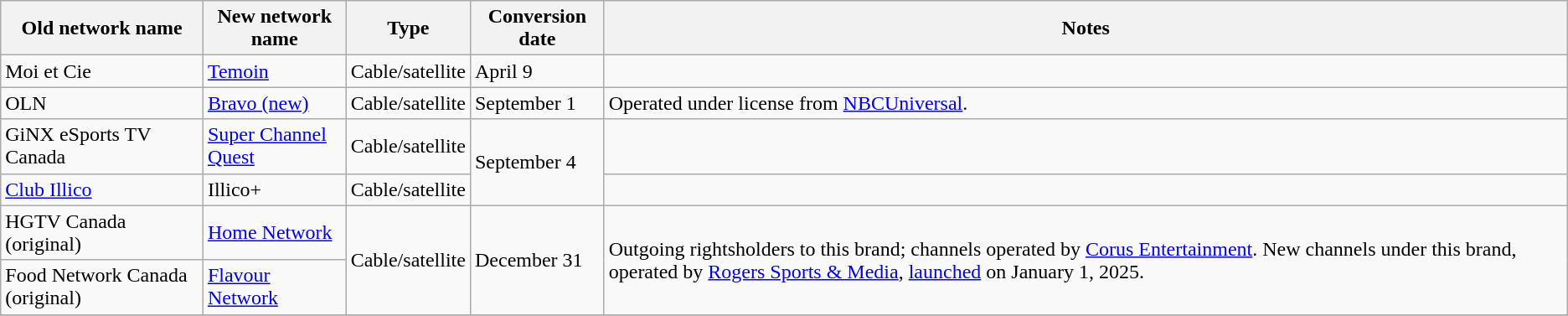<table class="wikitable">
<tr>
<th>Old network name</th>
<th>New network name</th>
<th>Type</th>
<th>Conversion date</th>
<th>Notes</th>
</tr>
<tr>
<td>Moi et Cie</td>
<td><a href='#'>Temoin</a></td>
<td>Cable/satellite</td>
<td>April 9</td>
<td></td>
</tr>
<tr>
<td>OLN</td>
<td><a href='#'>Bravo (new)</a></td>
<td>Cable/satellite</td>
<td>September 1</td>
<td>Operated under license from <a href='#'>NBCUniversal</a>.</td>
</tr>
<tr>
<td>GiNX eSports TV Canada</td>
<td><a href='#'>Super Channel Quest</a></td>
<td>Cable/satellite</td>
<td rowspan=2>September 4</td>
<td></td>
</tr>
<tr>
<td><a href='#'>Club Illico</a></td>
<td>Illico+</td>
<td>Cable/satellite</td>
<td></td>
</tr>
<tr>
<td>HGTV Canada (original)</td>
<td><a href='#'>Home Network</a></td>
<td rowspan=2>Cable/satellite</td>
<td rowspan=2>December 31</td>
<td rowspan=2>Outgoing rightsholders to this brand; channels operated by <a href='#'>Corus Entertainment</a>. New channels  under this brand, operated by <a href='#'>Rogers Sports & Media</a>, <a href='#'>launched</a> on January 1, 2025.</td>
</tr>
<tr>
<td>Food Network Canada (original)</td>
<td><a href='#'>Flavour Network</a></td>
</tr>
<tr>
</tr>
</table>
